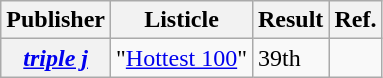<table class="wikitable sortable plainrowheaders">
<tr>
<th scope="col">Publisher</th>
<th scope="col">Listicle</th>
<th scope="col">Result</th>
<th scope="col" class="unsortable">Ref.</th>
</tr>
<tr>
<th rowspan="1" scope="rowgroup"><em><a href='#'>triple j</a></em></th>
<td rowspan="1">"<a href='#'>Hottest 100</a>"</td>
<td>39th</td>
<td></td>
</tr>
</table>
